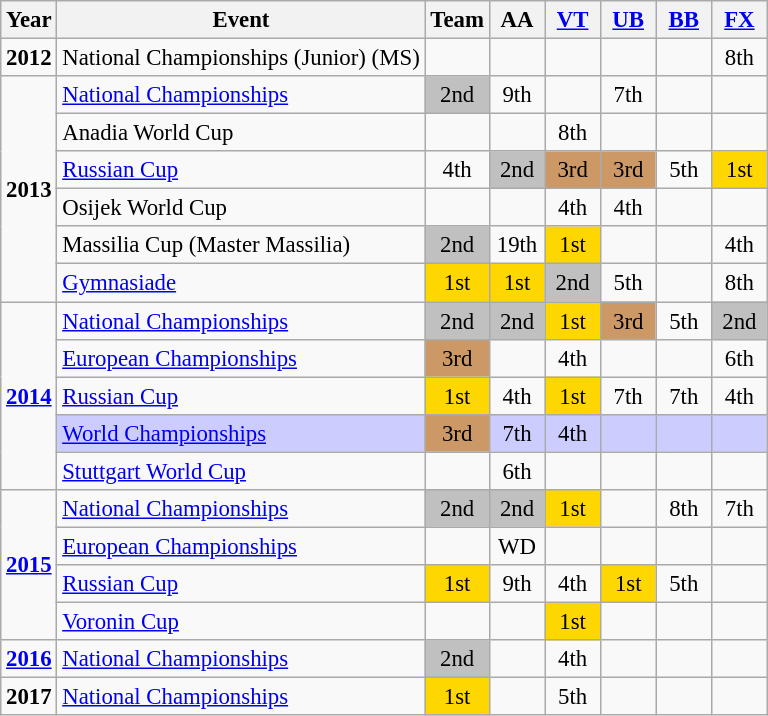<table class="wikitable" style="text-align:center; font-size: 95%;">
<tr>
<th>Year</th>
<th>Event</th>
<th style="width:30px;">Team</th>
<th style="width:30px;">AA</th>
<th style="width:30px;"><a href='#'>VT</a></th>
<th style="width:30px;"><a href='#'>UB</a></th>
<th style="width:30px;"><a href='#'>BB</a></th>
<th style="width:30px;"><a href='#'>FX</a></th>
</tr>
<tr>
<td rowspan="1"><strong>2012</strong></td>
<td align=left>National Championships (Junior) (MS)</td>
<td></td>
<td></td>
<td></td>
<td></td>
<td></td>
<td>8th</td>
</tr>
<tr>
<td rowspan="6"><strong>2013</strong></td>
<td align=left><a href='#'>National Championships</a></td>
<td style="background:silver;">2nd</td>
<td>9th</td>
<td></td>
<td>7th</td>
<td></td>
<td></td>
</tr>
<tr>
<td align=left>Anadia World Cup</td>
<td></td>
<td></td>
<td>8th</td>
<td></td>
<td></td>
<td></td>
</tr>
<tr>
<td align=left><a href='#'>Russian Cup</a></td>
<td>4th</td>
<td style="background:silver;">2nd</td>
<td style="background:#c96;">3rd</td>
<td style="background:#c96;">3rd</td>
<td>5th</td>
<td style="background: gold">1st</td>
</tr>
<tr>
<td align=left>Osijek World Cup</td>
<td></td>
<td></td>
<td>4th</td>
<td>4th</td>
<td></td>
<td></td>
</tr>
<tr>
<td align=left>Massilia Cup (Master Massilia)</td>
<td style="background:silver;">2nd</td>
<td>19th</td>
<td style="background: gold">1st</td>
<td></td>
<td></td>
<td>4th</td>
</tr>
<tr>
<td align=left><a href='#'>Gymnasiade</a></td>
<td style="background: gold">1st</td>
<td style="background: gold">1st</td>
<td style="background:silver;">2nd</td>
<td>5th</td>
<td></td>
<td>8th</td>
</tr>
<tr>
<td rowspan="5"><strong><a href='#'>2014</a></strong></td>
<td align=left><a href='#'>National Championships</a></td>
<td style="background:silver;">2nd</td>
<td style="background:silver;">2nd</td>
<td style="background: gold">1st</td>
<td style="background:#c96;">3rd</td>
<td>5th</td>
<td style="background:silver;">2nd</td>
</tr>
<tr>
<td align=left><a href='#'>European Championships</a></td>
<td style="background:#c96;">3rd</td>
<td></td>
<td>4th</td>
<td></td>
<td></td>
<td>6th</td>
</tr>
<tr>
<td align=left><a href='#'>Russian Cup</a></td>
<td style="background: gold">1st</td>
<td>4th</td>
<td style="background: gold">1st</td>
<td>7th</td>
<td>7th</td>
<td>4th</td>
</tr>
<tr bgcolor=#CCCCFF>
<td align=left><a href='#'>World Championships</a></td>
<td style="background:#c96;">3rd</td>
<td>7th</td>
<td>4th</td>
<td></td>
<td></td>
<td></td>
</tr>
<tr>
<td align=left><a href='#'>Stuttgart World Cup</a></td>
<td></td>
<td>6th</td>
<td></td>
<td></td>
<td></td>
<td></td>
</tr>
<tr>
<td rowspan="4"><strong><a href='#'>2015</a></strong></td>
<td align=left><a href='#'>National Championships</a></td>
<td style="background:silver;">2nd</td>
<td style="background:silver;">2nd</td>
<td style="background: gold">1st</td>
<td></td>
<td>8th</td>
<td>7th</td>
</tr>
<tr>
<td align=left><a href='#'>European Championships</a></td>
<td></td>
<td>WD</td>
<td></td>
<td></td>
<td></td>
<td></td>
</tr>
<tr>
<td align=left><a href='#'>Russian Cup</a></td>
<td style="background: gold">1st</td>
<td>9th</td>
<td>4th</td>
<td style="background: gold">1st</td>
<td>5th</td>
<td></td>
</tr>
<tr>
<td align=left><a href='#'>Voronin Cup</a></td>
<td></td>
<td></td>
<td style="background:gold;">1st</td>
<td></td>
<td></td>
<td></td>
</tr>
<tr>
<td rowspan="1"><strong><a href='#'>2016</a></strong></td>
<td align=left><a href='#'>National Championships</a></td>
<td style="background:silver;">2nd</td>
<td></td>
<td>4th</td>
<td></td>
<td></td>
<td></td>
</tr>
<tr>
<td rowspan="1"><strong>2017</strong></td>
<td align=left><a href='#'>National Championships</a></td>
<td style="background: gold">1st</td>
<td></td>
<td>5th</td>
<td></td>
<td></td>
<td></td>
</tr>
</table>
